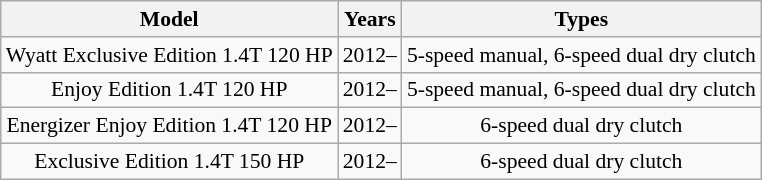<table class="wikitable" style="text-align:center; font-size:90%;">
<tr>
<th>Model</th>
<th>Years</th>
<th>Types</th>
</tr>
<tr>
<td>Wyatt Exclusive Edition 1.4T 120 HP</td>
<td>2012–</td>
<td>5-speed manual, 6-speed dual dry clutch</td>
</tr>
<tr>
<td>Enjoy Edition 1.4T 120 HP</td>
<td>2012–</td>
<td>5-speed manual, 6-speed dual dry clutch</td>
</tr>
<tr>
<td>Energizer Enjoy Edition 1.4T 120 HP</td>
<td>2012–</td>
<td>6-speed dual dry clutch</td>
</tr>
<tr>
<td>Exclusive Edition 1.4T 150 HP</td>
<td>2012–</td>
<td>6-speed dual dry clutch</td>
</tr>
</table>
